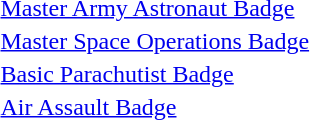<table>
<tr>
<td> <a href='#'>Master Army Astronaut Badge</a></td>
</tr>
<tr>
<td> <a href='#'>Master Space Operations Badge</a></td>
</tr>
<tr>
<td> <a href='#'>Basic Parachutist Badge</a></td>
</tr>
<tr>
<td> <a href='#'>Air Assault Badge</a></td>
</tr>
</table>
